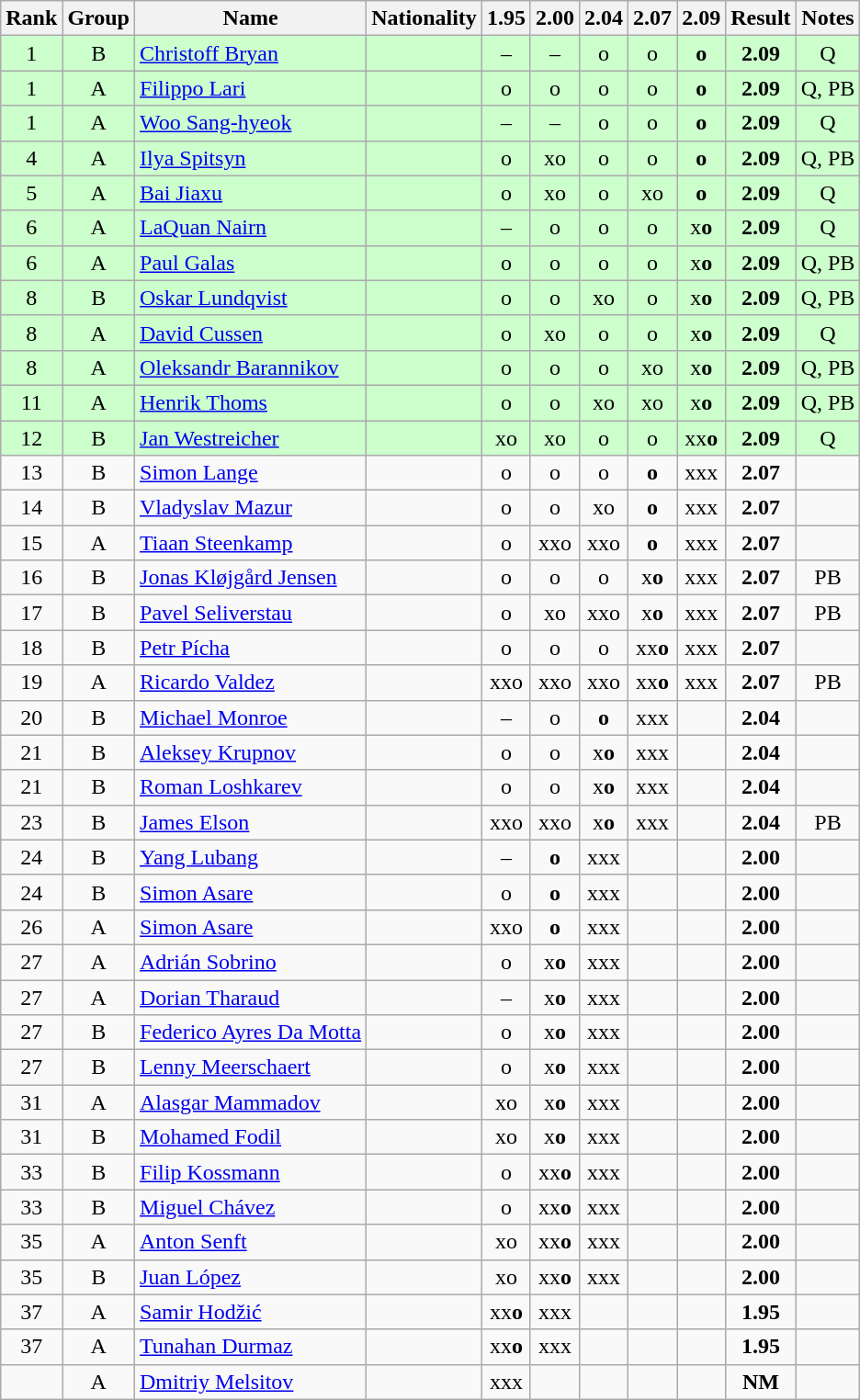<table class="wikitable sortable" style="text-align:center">
<tr>
<th>Rank</th>
<th>Group</th>
<th>Name</th>
<th>Nationality</th>
<th>1.95</th>
<th>2.00</th>
<th>2.04</th>
<th>2.07</th>
<th>2.09</th>
<th>Result</th>
<th>Notes</th>
</tr>
<tr bgcolor=ccffcc>
<td>1</td>
<td>B</td>
<td align=left><a href='#'>Christoff Bryan</a></td>
<td align=left></td>
<td>–</td>
<td>–</td>
<td>o</td>
<td>o</td>
<td><strong>o</strong></td>
<td><strong>2.09</strong></td>
<td>Q</td>
</tr>
<tr bgcolor=ccffcc>
<td>1</td>
<td>A</td>
<td align=left><a href='#'>Filippo Lari</a></td>
<td align=left></td>
<td>o</td>
<td>o</td>
<td>o</td>
<td>o</td>
<td><strong>o</strong></td>
<td><strong>2.09</strong></td>
<td>Q, PB</td>
</tr>
<tr bgcolor=ccffcc>
<td>1</td>
<td>A</td>
<td align=left><a href='#'>Woo Sang-hyeok</a></td>
<td align=left></td>
<td>–</td>
<td>–</td>
<td>o</td>
<td>o</td>
<td><strong>o</strong></td>
<td><strong>2.09</strong></td>
<td>Q</td>
</tr>
<tr bgcolor=ccffcc>
<td>4</td>
<td>A</td>
<td align=left><a href='#'>Ilya Spitsyn</a></td>
<td align=left></td>
<td>o</td>
<td>xo</td>
<td>o</td>
<td>o</td>
<td><strong>o</strong></td>
<td><strong>2.09</strong></td>
<td>Q, PB</td>
</tr>
<tr bgcolor=ccffcc>
<td>5</td>
<td>A</td>
<td align=left><a href='#'>Bai Jiaxu</a></td>
<td align=left></td>
<td>o</td>
<td>xo</td>
<td>o</td>
<td>xo</td>
<td><strong>o</strong></td>
<td><strong>2.09</strong></td>
<td>Q</td>
</tr>
<tr bgcolor=ccffcc>
<td>6</td>
<td>A</td>
<td align=left><a href='#'>LaQuan Nairn</a></td>
<td align=left></td>
<td>–</td>
<td>o</td>
<td>o</td>
<td>o</td>
<td>x<strong>o</strong></td>
<td><strong>2.09</strong></td>
<td>Q</td>
</tr>
<tr bgcolor=ccffcc>
<td>6</td>
<td>A</td>
<td align=left><a href='#'>Paul Galas</a></td>
<td align=left></td>
<td>o</td>
<td>o</td>
<td>o</td>
<td>o</td>
<td>x<strong>o</strong></td>
<td><strong>2.09</strong></td>
<td>Q, PB</td>
</tr>
<tr bgcolor=ccffcc>
<td>8</td>
<td>B</td>
<td align=left><a href='#'>Oskar Lundqvist</a></td>
<td align=left></td>
<td>o</td>
<td>o</td>
<td>xo</td>
<td>o</td>
<td>x<strong>o</strong></td>
<td><strong>2.09</strong></td>
<td>Q, PB</td>
</tr>
<tr bgcolor=ccffcc>
<td>8</td>
<td>A</td>
<td align=left><a href='#'>David Cussen</a></td>
<td align=left></td>
<td>o</td>
<td>xo</td>
<td>o</td>
<td>o</td>
<td>x<strong>o</strong></td>
<td><strong>2.09</strong></td>
<td>Q</td>
</tr>
<tr bgcolor=ccffcc>
<td>8</td>
<td>A</td>
<td align=left><a href='#'>Oleksandr Barannikov</a></td>
<td align=left></td>
<td>o</td>
<td>o</td>
<td>o</td>
<td>xo</td>
<td>x<strong>o</strong></td>
<td><strong>2.09</strong></td>
<td>Q, PB</td>
</tr>
<tr bgcolor=ccffcc>
<td>11</td>
<td>A</td>
<td align=left><a href='#'>Henrik Thoms</a></td>
<td align=left></td>
<td>o</td>
<td>o</td>
<td>xo</td>
<td>xo</td>
<td>x<strong>o</strong></td>
<td><strong>2.09</strong></td>
<td>Q, PB</td>
</tr>
<tr bgcolor=ccffcc>
<td>12</td>
<td>B</td>
<td align=left><a href='#'>Jan Westreicher</a></td>
<td align=left></td>
<td>xo</td>
<td>xo</td>
<td>o</td>
<td>o</td>
<td>xx<strong>o</strong></td>
<td><strong>2.09</strong></td>
<td>Q</td>
</tr>
<tr>
<td>13</td>
<td>B</td>
<td align=left><a href='#'>Simon Lange</a></td>
<td align=left></td>
<td>o</td>
<td>o</td>
<td>o</td>
<td><strong>o</strong></td>
<td>xxx</td>
<td><strong>2.07</strong></td>
<td></td>
</tr>
<tr>
<td>14</td>
<td>B</td>
<td align=left><a href='#'>Vladyslav Mazur</a></td>
<td align=left></td>
<td>o</td>
<td>o</td>
<td>xo</td>
<td><strong>o</strong></td>
<td>xxx</td>
<td><strong>2.07</strong></td>
<td></td>
</tr>
<tr>
<td>15</td>
<td>A</td>
<td align=left><a href='#'>Tiaan Steenkamp</a></td>
<td align=left></td>
<td>o</td>
<td>xxo</td>
<td>xxo</td>
<td><strong>o</strong></td>
<td>xxx</td>
<td><strong>2.07</strong></td>
<td></td>
</tr>
<tr>
<td>16</td>
<td>B</td>
<td align=left><a href='#'>Jonas Kløjgård Jensen</a></td>
<td align=left></td>
<td>o</td>
<td>o</td>
<td>o</td>
<td>x<strong>o</strong></td>
<td>xxx</td>
<td><strong>2.07</strong></td>
<td>PB</td>
</tr>
<tr>
<td>17</td>
<td>B</td>
<td align=left><a href='#'>Pavel Seliverstau</a></td>
<td align=left></td>
<td>o</td>
<td>xo</td>
<td>xxo</td>
<td>x<strong>o</strong></td>
<td>xxx</td>
<td><strong>2.07</strong></td>
<td>PB</td>
</tr>
<tr>
<td>18</td>
<td>B</td>
<td align=left><a href='#'>Petr Pícha</a></td>
<td align=left></td>
<td>o</td>
<td>o</td>
<td>o</td>
<td>xx<strong>o</strong></td>
<td>xxx</td>
<td><strong>2.07</strong></td>
<td></td>
</tr>
<tr>
<td>19</td>
<td>A</td>
<td align=left><a href='#'>Ricardo Valdez</a></td>
<td align=left></td>
<td>xxo</td>
<td>xxo</td>
<td>xxo</td>
<td>xx<strong>o</strong></td>
<td>xxx</td>
<td><strong>2.07</strong></td>
<td>PB</td>
</tr>
<tr>
<td>20</td>
<td>B</td>
<td align=left><a href='#'>Michael Monroe</a></td>
<td align=left></td>
<td>–</td>
<td>o</td>
<td><strong>o</strong></td>
<td>xxx</td>
<td></td>
<td><strong>2.04</strong></td>
<td></td>
</tr>
<tr>
<td>21</td>
<td>B</td>
<td align=left><a href='#'>Aleksey Krupnov</a></td>
<td align=left></td>
<td>o</td>
<td>o</td>
<td>x<strong>o</strong></td>
<td>xxx</td>
<td></td>
<td><strong>2.04</strong></td>
<td></td>
</tr>
<tr>
<td>21</td>
<td>B</td>
<td align=left><a href='#'>Roman Loshkarev</a></td>
<td align=left></td>
<td>o</td>
<td>o</td>
<td>x<strong>o</strong></td>
<td>xxx</td>
<td></td>
<td><strong>2.04</strong></td>
<td></td>
</tr>
<tr>
<td>23</td>
<td>B</td>
<td align=left><a href='#'>James Elson</a></td>
<td align=left></td>
<td>xxo</td>
<td>xxo</td>
<td>x<strong>o</strong></td>
<td>xxx</td>
<td></td>
<td><strong>2.04</strong></td>
<td>PB</td>
</tr>
<tr>
<td>24</td>
<td>B</td>
<td align=left><a href='#'>Yang Lubang</a></td>
<td align=left></td>
<td>–</td>
<td><strong>o</strong></td>
<td>xxx</td>
<td></td>
<td></td>
<td><strong>2.00</strong></td>
<td></td>
</tr>
<tr>
<td>24</td>
<td>B</td>
<td align=left><a href='#'>Simon Asare</a></td>
<td align=left></td>
<td>o</td>
<td><strong>o</strong></td>
<td>xxx</td>
<td></td>
<td></td>
<td><strong>2.00</strong></td>
<td></td>
</tr>
<tr>
<td>26</td>
<td>A</td>
<td align=left><a href='#'>Simon Asare</a></td>
<td align=left></td>
<td>xxo</td>
<td><strong>o</strong></td>
<td>xxx</td>
<td></td>
<td></td>
<td><strong>2.00</strong></td>
<td></td>
</tr>
<tr>
<td>27</td>
<td>A</td>
<td align=left><a href='#'>Adrián Sobrino</a></td>
<td align=left></td>
<td>o</td>
<td>x<strong>o</strong></td>
<td>xxx</td>
<td></td>
<td></td>
<td><strong>2.00</strong></td>
<td></td>
</tr>
<tr>
<td>27</td>
<td>A</td>
<td align=left><a href='#'>Dorian Tharaud</a></td>
<td align=left></td>
<td>–</td>
<td>x<strong>o</strong></td>
<td>xxx</td>
<td></td>
<td></td>
<td><strong>2.00</strong></td>
<td></td>
</tr>
<tr>
<td>27</td>
<td>B</td>
<td align=left><a href='#'>Federico Ayres Da Motta</a></td>
<td align=left></td>
<td>o</td>
<td>x<strong>o</strong></td>
<td>xxx</td>
<td></td>
<td></td>
<td><strong>2.00</strong></td>
<td></td>
</tr>
<tr>
<td>27</td>
<td>B</td>
<td align=left><a href='#'>Lenny Meerschaert</a></td>
<td align=left></td>
<td>o</td>
<td>x<strong>o</strong></td>
<td>xxx</td>
<td></td>
<td></td>
<td><strong>2.00</strong></td>
<td></td>
</tr>
<tr>
<td>31</td>
<td>A</td>
<td align=left><a href='#'>Alasgar Mammadov</a></td>
<td align=left></td>
<td>xo</td>
<td>x<strong>o</strong></td>
<td>xxx</td>
<td></td>
<td></td>
<td><strong>2.00</strong></td>
<td></td>
</tr>
<tr>
<td>31</td>
<td>B</td>
<td align=left><a href='#'>Mohamed Fodil</a></td>
<td align=left></td>
<td>xo</td>
<td>x<strong>o</strong></td>
<td>xxx</td>
<td></td>
<td></td>
<td><strong>2.00</strong></td>
<td></td>
</tr>
<tr>
<td>33</td>
<td>B</td>
<td align=left><a href='#'>Filip Kossmann</a></td>
<td align=left></td>
<td>o</td>
<td>xx<strong>o</strong></td>
<td>xxx</td>
<td></td>
<td></td>
<td><strong>2.00</strong></td>
<td></td>
</tr>
<tr>
<td>33</td>
<td>B</td>
<td align=left><a href='#'>Miguel Chávez</a></td>
<td align=left></td>
<td>o</td>
<td>xx<strong>o</strong></td>
<td>xxx</td>
<td></td>
<td></td>
<td><strong>2.00</strong></td>
<td></td>
</tr>
<tr>
<td>35</td>
<td>A</td>
<td align=left><a href='#'>Anton Senft</a></td>
<td align=left></td>
<td>xo</td>
<td>xx<strong>o</strong></td>
<td>xxx</td>
<td></td>
<td></td>
<td><strong>2.00</strong></td>
<td></td>
</tr>
<tr>
<td>35</td>
<td>B</td>
<td align=left><a href='#'>Juan López</a></td>
<td align=left></td>
<td>xo</td>
<td>xx<strong>o</strong></td>
<td>xxx</td>
<td></td>
<td></td>
<td><strong>2.00</strong></td>
<td></td>
</tr>
<tr>
<td>37</td>
<td>A</td>
<td align=left><a href='#'>Samir Hodžić</a></td>
<td align=left></td>
<td>xx<strong>o</strong></td>
<td>xxx</td>
<td></td>
<td></td>
<td></td>
<td><strong>1.95</strong></td>
<td></td>
</tr>
<tr>
<td>37</td>
<td>A</td>
<td align=left><a href='#'>Tunahan Durmaz</a></td>
<td align=left></td>
<td>xx<strong>o</strong></td>
<td>xxx</td>
<td></td>
<td></td>
<td></td>
<td><strong>1.95</strong></td>
<td></td>
</tr>
<tr>
<td></td>
<td>A</td>
<td align=left><a href='#'>Dmitriy Melsitov</a></td>
<td align=left></td>
<td>xxx</td>
<td></td>
<td></td>
<td></td>
<td></td>
<td><strong>NM</strong></td>
<td></td>
</tr>
</table>
